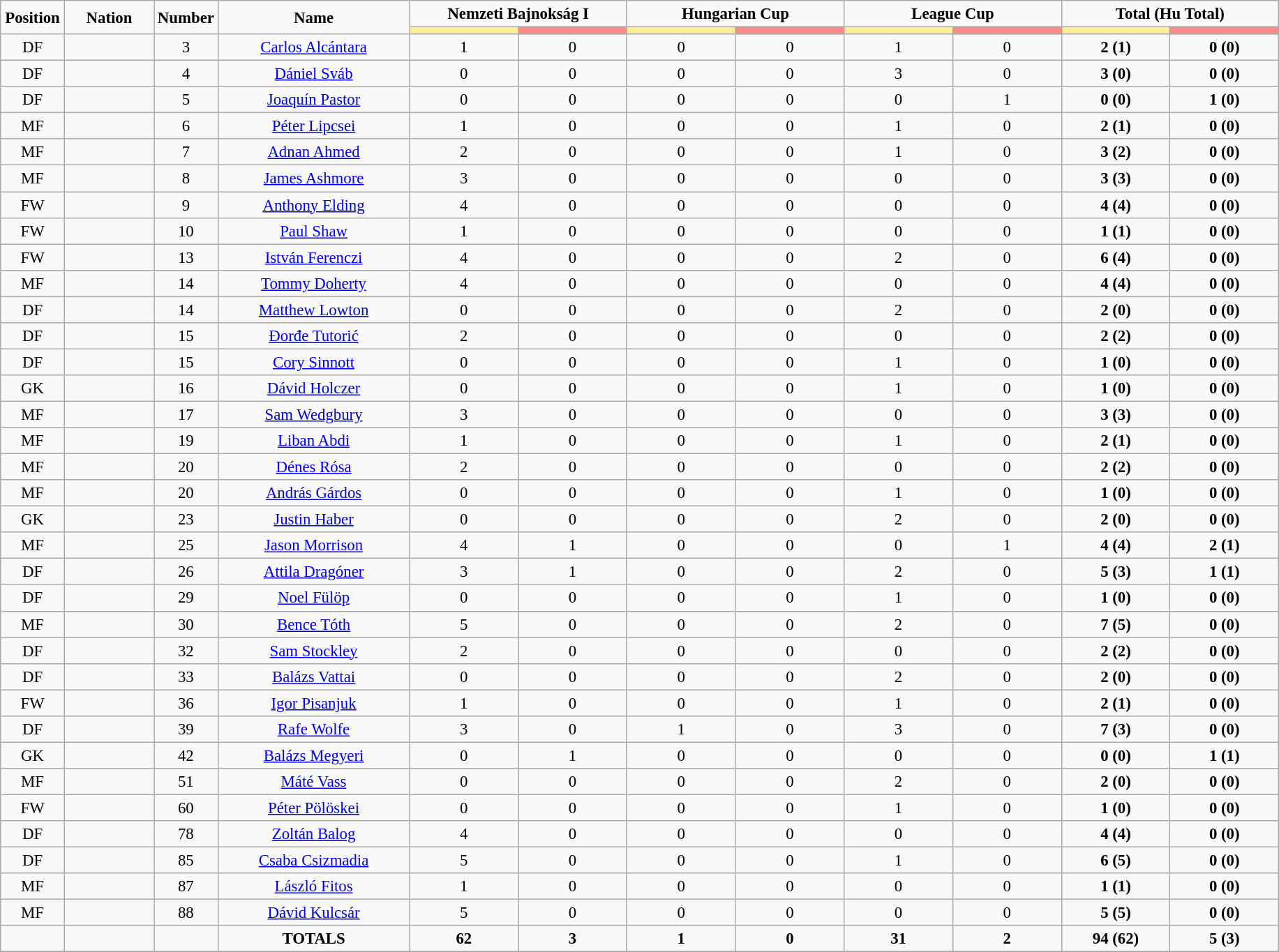<table class="wikitable" style="font-size: 95%; text-align: center;">
<tr>
<td rowspan="2" width="5%" align="center"><strong>Position</strong></td>
<td rowspan="2" width="7%" align="center"><strong>Nation</strong></td>
<td rowspan="2" width="5%" align="center"><strong>Number</strong></td>
<td rowspan="2" width="15%" align="center"><strong>Name</strong></td>
<td colspan="2" align="center"><strong>Nemzeti Bajnokság I</strong></td>
<td colspan="2" align="center"><strong>Hungarian Cup</strong></td>
<td colspan="2" align="center"><strong>League Cup</strong></td>
<td colspan="2" align="center"><strong>Total (Hu Total)</strong></td>
</tr>
<tr>
<th width=60 style="background: #FFEE99"></th>
<th width=60 style="background: #FF8888"></th>
<th width=60 style="background: #FFEE99"></th>
<th width=60 style="background: #FF8888"></th>
<th width=60 style="background: #FFEE99"></th>
<th width=60 style="background: #FF8888"></th>
<th width=60 style="background: #FFEE99"></th>
<th width=60 style="background: #FF8888"></th>
</tr>
<tr>
<td>DF</td>
<td></td>
<td>3</td>
<td><a href='#'>Carlos Alcántara</a></td>
<td>1</td>
<td>0</td>
<td>0</td>
<td>0</td>
<td>1</td>
<td>0</td>
<td><strong>2 (1)</strong></td>
<td><strong>0 (0)</strong></td>
</tr>
<tr>
<td>DF</td>
<td></td>
<td>4</td>
<td><a href='#'>Dániel Sváb</a></td>
<td>0</td>
<td>0</td>
<td>0</td>
<td>0</td>
<td>3</td>
<td>0</td>
<td><strong>3 (0)</strong></td>
<td><strong>0 (0)</strong></td>
</tr>
<tr>
<td>DF</td>
<td></td>
<td>5</td>
<td><a href='#'>Joaquín Pastor</a></td>
<td>0</td>
<td>0</td>
<td>0</td>
<td>0</td>
<td>0</td>
<td>1</td>
<td><strong>0 (0)</strong></td>
<td><strong>1 (0)</strong></td>
</tr>
<tr>
<td>MF</td>
<td></td>
<td>6</td>
<td><a href='#'>Péter Lipcsei</a></td>
<td>1</td>
<td>0</td>
<td>0</td>
<td>0</td>
<td>1</td>
<td>0</td>
<td><strong>2 (1)</strong></td>
<td><strong>0 (0)</strong></td>
</tr>
<tr>
<td>MF</td>
<td></td>
<td>7</td>
<td><a href='#'>Adnan Ahmed</a></td>
<td>2</td>
<td>0</td>
<td>0</td>
<td>0</td>
<td>1</td>
<td>0</td>
<td><strong>3 (2)</strong></td>
<td><strong>0 (0)</strong></td>
</tr>
<tr>
<td>MF</td>
<td></td>
<td>8</td>
<td><a href='#'>James Ashmore</a></td>
<td>3</td>
<td>0</td>
<td>0</td>
<td>0</td>
<td>0</td>
<td>0</td>
<td><strong>3 (3)</strong></td>
<td><strong>0 (0)</strong></td>
</tr>
<tr>
<td>FW</td>
<td></td>
<td>9</td>
<td><a href='#'>Anthony Elding</a></td>
<td>4</td>
<td>0</td>
<td>0</td>
<td>0</td>
<td>0</td>
<td>0</td>
<td><strong>4 (4)</strong></td>
<td><strong>0 (0)</strong></td>
</tr>
<tr>
<td>FW</td>
<td></td>
<td>10</td>
<td><a href='#'>Paul Shaw</a></td>
<td>1</td>
<td>0</td>
<td>0</td>
<td>0</td>
<td>0</td>
<td>0</td>
<td><strong>1 (1)</strong></td>
<td><strong>0 (0)</strong></td>
</tr>
<tr>
<td>FW</td>
<td></td>
<td>13</td>
<td><a href='#'>István Ferenczi</a></td>
<td>4</td>
<td>0</td>
<td>0</td>
<td>0</td>
<td>2</td>
<td>0</td>
<td><strong>6 (4)</strong></td>
<td><strong>0 (0)</strong></td>
</tr>
<tr>
<td>MF</td>
<td></td>
<td>14</td>
<td><a href='#'>Tommy Doherty</a></td>
<td>4</td>
<td>0</td>
<td>0</td>
<td>0</td>
<td>0</td>
<td>0</td>
<td><strong>4 (4)</strong></td>
<td><strong>0 (0)</strong></td>
</tr>
<tr>
<td>DF</td>
<td></td>
<td>14</td>
<td><a href='#'>Matthew Lowton</a></td>
<td>0</td>
<td>0</td>
<td>0</td>
<td>0</td>
<td>2</td>
<td>0</td>
<td><strong>2 (0)</strong></td>
<td><strong>0 (0)</strong></td>
</tr>
<tr>
<td>DF</td>
<td></td>
<td>15</td>
<td><a href='#'>Đorđe Tutorić</a></td>
<td>2</td>
<td>0</td>
<td>0</td>
<td>0</td>
<td>0</td>
<td>0</td>
<td><strong>2 (2)</strong></td>
<td><strong>0 (0)</strong></td>
</tr>
<tr>
<td>DF</td>
<td></td>
<td>15</td>
<td><a href='#'>Cory Sinnott</a></td>
<td>0</td>
<td>0</td>
<td>0</td>
<td>0</td>
<td>1</td>
<td>0</td>
<td><strong>1 (0)</strong></td>
<td><strong>0 (0)</strong></td>
</tr>
<tr>
<td>GK</td>
<td></td>
<td>16</td>
<td><a href='#'>Dávid Holczer</a></td>
<td>0</td>
<td>0</td>
<td>0</td>
<td>0</td>
<td>1</td>
<td>0</td>
<td><strong>1 (0)</strong></td>
<td><strong>0 (0)</strong></td>
</tr>
<tr>
<td>MF</td>
<td></td>
<td>17</td>
<td><a href='#'>Sam Wedgbury</a></td>
<td>3</td>
<td>0</td>
<td>0</td>
<td>0</td>
<td>0</td>
<td>0</td>
<td><strong>3 (3)</strong></td>
<td><strong>0 (0)</strong></td>
</tr>
<tr>
<td>MF</td>
<td></td>
<td>19</td>
<td><a href='#'>Liban Abdi</a></td>
<td>1</td>
<td>0</td>
<td>0</td>
<td>0</td>
<td>1</td>
<td>0</td>
<td><strong>2 (1)</strong></td>
<td><strong>0 (0)</strong></td>
</tr>
<tr>
<td>MF</td>
<td></td>
<td>20</td>
<td><a href='#'>Dénes Rósa</a></td>
<td>2</td>
<td>0</td>
<td>0</td>
<td>0</td>
<td>0</td>
<td>0</td>
<td><strong>2 (2)</strong></td>
<td><strong>0 (0)</strong></td>
</tr>
<tr>
<td>MF</td>
<td></td>
<td>20</td>
<td><a href='#'>András Gárdos</a></td>
<td>0</td>
<td>0</td>
<td>0</td>
<td>0</td>
<td>1</td>
<td>0</td>
<td><strong>1 (0)</strong></td>
<td><strong>0 (0)</strong></td>
</tr>
<tr>
<td>GK</td>
<td></td>
<td>23</td>
<td><a href='#'>Justin Haber</a></td>
<td>0</td>
<td>0</td>
<td>0</td>
<td>0</td>
<td>2</td>
<td>0</td>
<td><strong>2 (0)</strong></td>
<td><strong>0 (0)</strong></td>
</tr>
<tr>
<td>MF</td>
<td></td>
<td>25</td>
<td><a href='#'>Jason Morrison</a></td>
<td>4</td>
<td>1</td>
<td>0</td>
<td>0</td>
<td>0</td>
<td>1</td>
<td><strong>4 (4)</strong></td>
<td><strong>2 (1)</strong></td>
</tr>
<tr>
<td>DF</td>
<td></td>
<td>26</td>
<td><a href='#'>Attila Dragóner</a></td>
<td>3</td>
<td>1</td>
<td>0</td>
<td>0</td>
<td>2</td>
<td>0</td>
<td><strong>5 (3)</strong></td>
<td><strong>1 (1)</strong></td>
</tr>
<tr>
<td>DF</td>
<td></td>
<td>29</td>
<td><a href='#'>Noel Fülöp</a></td>
<td>0</td>
<td>0</td>
<td>0</td>
<td>0</td>
<td>1</td>
<td>0</td>
<td><strong>1 (0)</strong></td>
<td><strong>0 (0)</strong></td>
</tr>
<tr>
<td>MF</td>
<td></td>
<td>30</td>
<td><a href='#'>Bence Tóth</a></td>
<td>5</td>
<td>0</td>
<td>0</td>
<td>0</td>
<td>2</td>
<td>0</td>
<td><strong>7 (5)</strong></td>
<td><strong>0 (0)</strong></td>
</tr>
<tr>
<td>DF</td>
<td></td>
<td>32</td>
<td><a href='#'>Sam Stockley</a></td>
<td>2</td>
<td>0</td>
<td>0</td>
<td>0</td>
<td>0</td>
<td>0</td>
<td><strong>2 (2)</strong></td>
<td><strong>0 (0)</strong></td>
</tr>
<tr>
<td>DF</td>
<td></td>
<td>33</td>
<td><a href='#'>Balázs Vattai</a></td>
<td>0</td>
<td>0</td>
<td>0</td>
<td>0</td>
<td>2</td>
<td>0</td>
<td><strong>2 (0)</strong></td>
<td><strong>0 (0)</strong></td>
</tr>
<tr>
<td>FW</td>
<td></td>
<td>36</td>
<td><a href='#'>Igor Pisanjuk</a></td>
<td>1</td>
<td>0</td>
<td>0</td>
<td>0</td>
<td>1</td>
<td>0</td>
<td><strong>2 (1)</strong></td>
<td><strong>0 (0)</strong></td>
</tr>
<tr>
<td>DF</td>
<td></td>
<td>39</td>
<td><a href='#'>Rafe Wolfe</a></td>
<td>3</td>
<td>0</td>
<td>1</td>
<td>0</td>
<td>3</td>
<td>0</td>
<td><strong>7 (3)</strong></td>
<td><strong>0 (0)</strong></td>
</tr>
<tr>
<td>GK</td>
<td></td>
<td>42</td>
<td><a href='#'>Balázs Megyeri</a></td>
<td>0</td>
<td>1</td>
<td>0</td>
<td>0</td>
<td>0</td>
<td>0</td>
<td><strong>0 (0)</strong></td>
<td><strong>1 (1)</strong></td>
</tr>
<tr>
<td>MF</td>
<td></td>
<td>51</td>
<td><a href='#'>Máté Vass</a></td>
<td>0</td>
<td>0</td>
<td>0</td>
<td>0</td>
<td>2</td>
<td>0</td>
<td><strong>2 (0)</strong></td>
<td><strong>0 (0)</strong></td>
</tr>
<tr>
<td>FW</td>
<td></td>
<td>60</td>
<td><a href='#'>Péter Pölöskei</a></td>
<td>0</td>
<td>0</td>
<td>0</td>
<td>0</td>
<td>1</td>
<td>0</td>
<td><strong>1 (0)</strong></td>
<td><strong>0 (0)</strong></td>
</tr>
<tr>
<td>DF</td>
<td></td>
<td>78</td>
<td><a href='#'>Zoltán Balog</a></td>
<td>4</td>
<td>0</td>
<td>0</td>
<td>0</td>
<td>0</td>
<td>0</td>
<td><strong>4 (4)</strong></td>
<td><strong>0 (0)</strong></td>
</tr>
<tr>
<td>DF</td>
<td></td>
<td>85</td>
<td><a href='#'>Csaba Csizmadia</a></td>
<td>5</td>
<td>0</td>
<td>0</td>
<td>0</td>
<td>1</td>
<td>0</td>
<td><strong>6 (5)</strong></td>
<td><strong>0 (0)</strong></td>
</tr>
<tr>
<td>MF</td>
<td></td>
<td>87</td>
<td><a href='#'>László Fitos</a></td>
<td>1</td>
<td>0</td>
<td>0</td>
<td>0</td>
<td>0</td>
<td>0</td>
<td><strong>1 (1)</strong></td>
<td><strong>0 (0)</strong></td>
</tr>
<tr>
<td>MF</td>
<td></td>
<td>88</td>
<td><a href='#'>Dávid Kulcsár</a></td>
<td>5</td>
<td>0</td>
<td>0</td>
<td>0</td>
<td>0</td>
<td>0</td>
<td><strong>5 (5)</strong></td>
<td><strong>0 (0)</strong></td>
</tr>
<tr>
<td></td>
<td></td>
<td></td>
<td><strong>TOTALS</strong></td>
<td><strong>62</strong></td>
<td><strong>3</strong></td>
<td><strong>1</strong></td>
<td><strong>0</strong></td>
<td><strong>31</strong></td>
<td><strong>2</strong></td>
<td><strong>94 (62)</strong></td>
<td><strong>5 (3)</strong></td>
</tr>
<tr>
</tr>
</table>
